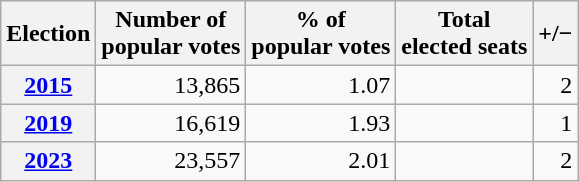<table class="wikitable" style="text-align: right;">
<tr align="center">
<th><strong>Election</strong></th>
<th>Number of<br>popular votes</th>
<th>% of<br>popular votes</th>
<th><strong>Total</strong><br><strong>elected seats</strong></th>
<th>+/−</th>
</tr>
<tr>
<th><a href='#'>2015</a></th>
<td>13,865</td>
<td>1.07</td>
<td></td>
<td>2</td>
</tr>
<tr>
<th><a href='#'>2019</a></th>
<td>16,619</td>
<td>1.93</td>
<td></td>
<td>1</td>
</tr>
<tr>
<th><a href='#'>2023</a></th>
<td>23,557</td>
<td>2.01</td>
<td></td>
<td>2</td>
</tr>
</table>
